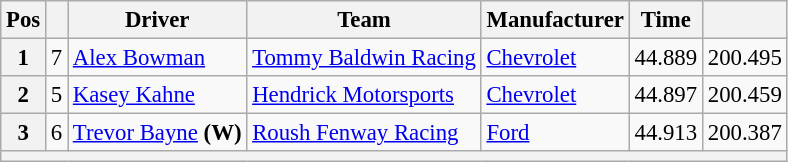<table class="wikitable" style="font-size:95%">
<tr>
<th>Pos</th>
<th></th>
<th>Driver</th>
<th>Team</th>
<th>Manufacturer</th>
<th>Time</th>
<th></th>
</tr>
<tr>
<th>1</th>
<td>7</td>
<td><a href='#'>Alex Bowman</a></td>
<td><a href='#'>Tommy Baldwin Racing</a></td>
<td><a href='#'>Chevrolet</a></td>
<td>44.889</td>
<td>200.495</td>
</tr>
<tr>
<th>2</th>
<td>5</td>
<td><a href='#'>Kasey Kahne</a></td>
<td><a href='#'>Hendrick Motorsports</a></td>
<td><a href='#'>Chevrolet</a></td>
<td>44.897</td>
<td>200.459</td>
</tr>
<tr>
<th>3</th>
<td>6</td>
<td><a href='#'>Trevor Bayne</a> <strong>(W)</strong></td>
<td><a href='#'>Roush Fenway Racing</a></td>
<td><a href='#'>Ford</a></td>
<td>44.913</td>
<td>200.387</td>
</tr>
<tr>
<th colspan="7"></th>
</tr>
</table>
